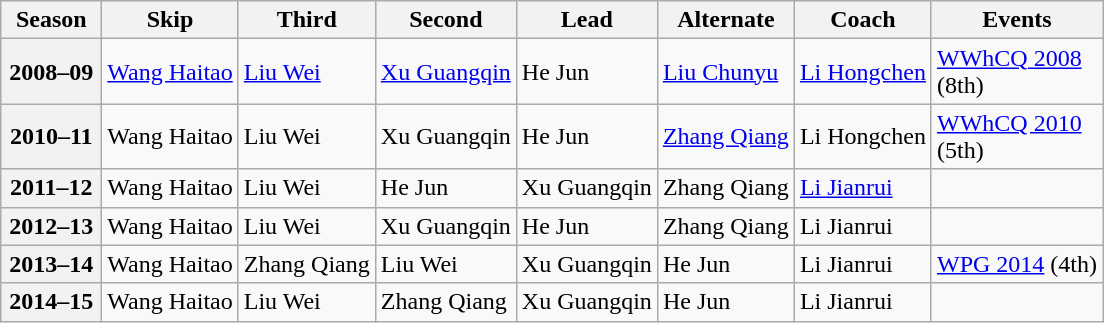<table class="wikitable">
<tr>
<th scope="col" width=60>Season</th>
<th scope="col">Skip</th>
<th scope="col">Third</th>
<th scope="col">Second</th>
<th scope="col">Lead</th>
<th scope="col">Alternate</th>
<th scope="col">Coach</th>
<th scope="col">Events</th>
</tr>
<tr>
<th scope="row">2008–09</th>
<td><a href='#'>Wang Haitao</a></td>
<td><a href='#'>Liu Wei</a></td>
<td><a href='#'>Xu Guangqin</a></td>
<td>He Jun</td>
<td><a href='#'>Liu Chunyu</a></td>
<td><a href='#'>Li Hongchen</a></td>
<td><a href='#'>WWhCQ 2008</a> <br> (8th)</td>
</tr>
<tr>
<th scope="row">2010–11</th>
<td>Wang Haitao</td>
<td>Liu Wei</td>
<td>Xu Guangqin</td>
<td>He Jun</td>
<td><a href='#'>Zhang Qiang</a></td>
<td>Li Hongchen</td>
<td><a href='#'>WWhCQ 2010</a> <br> (5th)</td>
</tr>
<tr>
<th scope="row">2011–12</th>
<td>Wang Haitao</td>
<td>Liu Wei</td>
<td>He Jun</td>
<td>Xu Guangqin</td>
<td>Zhang Qiang</td>
<td><a href='#'>Li Jianrui</a></td>
<td> </td>
</tr>
<tr>
<th scope="row">2012–13</th>
<td>Wang Haitao</td>
<td>Liu Wei</td>
<td>Xu Guangqin</td>
<td>He Jun</td>
<td>Zhang Qiang</td>
<td>Li Jianrui</td>
<td> </td>
</tr>
<tr>
<th scope="row">2013–14</th>
<td>Wang Haitao</td>
<td>Zhang Qiang</td>
<td>Liu Wei</td>
<td>Xu Guangqin</td>
<td>He Jun</td>
<td>Li Jianrui</td>
<td><a href='#'>WPG 2014</a> (4th)</td>
</tr>
<tr>
<th scope="row">2014–15</th>
<td>Wang Haitao</td>
<td>Liu Wei</td>
<td>Zhang Qiang</td>
<td>Xu Guangqin</td>
<td>He Jun</td>
<td>Li Jianrui</td>
<td> </td>
</tr>
</table>
